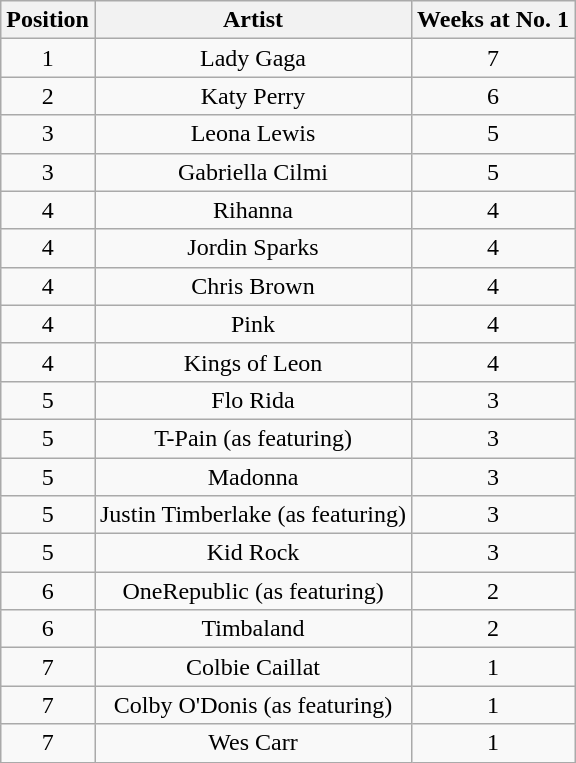<table class="wikitable">
<tr>
<th style="text-align: center;">Position</th>
<th style="text-align: center;">Artist</th>
<th style="text-align: center;">Weeks at No. 1</th>
</tr>
<tr>
<td style="text-align: center;">1</td>
<td style="text-align: center;">Lady Gaga</td>
<td style="text-align: center;">7</td>
</tr>
<tr>
<td style="text-align: center;">2</td>
<td style="text-align: center;">Katy Perry</td>
<td style="text-align: center;">6</td>
</tr>
<tr>
<td style="text-align: center;">3</td>
<td style="text-align: center;">Leona Lewis</td>
<td style="text-align: center;">5</td>
</tr>
<tr>
<td style="text-align: center;">3</td>
<td style="text-align: center;">Gabriella Cilmi</td>
<td style="text-align: center;">5</td>
</tr>
<tr>
<td style="text-align: center;">4</td>
<td style="text-align: center;">Rihanna</td>
<td style="text-align: center;">4</td>
</tr>
<tr>
<td style="text-align: center;">4</td>
<td style="text-align: center;">Jordin Sparks</td>
<td style="text-align: center;">4</td>
</tr>
<tr>
<td style="text-align: center;">4</td>
<td style="text-align: center;">Chris Brown</td>
<td style="text-align: center;">4</td>
</tr>
<tr>
<td style="text-align: center;">4</td>
<td style="text-align: center;">Pink</td>
<td style="text-align: center;">4</td>
</tr>
<tr>
<td style="text-align: center;">4</td>
<td style="text-align: center;">Kings of Leon</td>
<td style="text-align: center;">4</td>
</tr>
<tr>
<td style="text-align: center;">5</td>
<td style="text-align: center;">Flo Rida</td>
<td style="text-align: center;">3</td>
</tr>
<tr>
<td style="text-align: center;">5</td>
<td style="text-align: center;">T-Pain (as featuring)</td>
<td style="text-align: center;">3</td>
</tr>
<tr>
<td style="text-align: center;">5</td>
<td style="text-align: center;">Madonna</td>
<td style="text-align: center;">3</td>
</tr>
<tr>
<td style="text-align: center;">5</td>
<td style="text-align: center;">Justin Timberlake (as featuring)</td>
<td style="text-align: center;">3</td>
</tr>
<tr>
<td style="text-align: center;">5</td>
<td style="text-align: center;">Kid Rock</td>
<td style="text-align: center;">3</td>
</tr>
<tr>
<td style="text-align: center;">6</td>
<td style="text-align: center;">OneRepublic (as featuring)</td>
<td style="text-align: center;">2</td>
</tr>
<tr>
<td style="text-align: center;">6</td>
<td style="text-align: center;">Timbaland</td>
<td style="text-align: center;">2</td>
</tr>
<tr>
<td style="text-align: center;">7</td>
<td style="text-align: center;">Colbie Caillat</td>
<td style="text-align: center;">1</td>
</tr>
<tr>
<td style="text-align: center;">7</td>
<td style="text-align: center;">Colby O'Donis (as featuring)</td>
<td style="text-align: center;">1</td>
</tr>
<tr>
<td style="text-align: center;">7</td>
<td style="text-align: center;">Wes Carr</td>
<td style="text-align: center;">1</td>
</tr>
</table>
